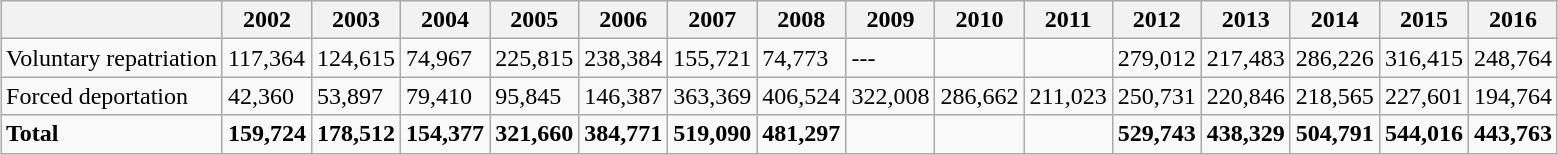<table class="wikitable" style="margin: 1em auto 1em auto">
<tr>
<th></th>
<th>2002</th>
<th>2003</th>
<th>2004</th>
<th>2005</th>
<th>2006</th>
<th>2007</th>
<th>2008</th>
<th>2009</th>
<th>2010</th>
<th>2011</th>
<th>2012</th>
<th>2013</th>
<th>2014</th>
<th>2015</th>
<th>2016</th>
</tr>
<tr>
<td>Voluntary repatriation</td>
<td>117,364</td>
<td>124,615</td>
<td>74,967</td>
<td>225,815</td>
<td>238,384</td>
<td>155,721</td>
<td>74,773</td>
<td>---</td>
<td></td>
<td></td>
<td>279,012</td>
<td>217,483</td>
<td>286,226</td>
<td>316,415</td>
<td>248,764</td>
</tr>
<tr>
<td>Forced deportation</td>
<td>42,360</td>
<td>53,897</td>
<td>79,410</td>
<td>95,845</td>
<td>146,387</td>
<td>363,369</td>
<td>406,524</td>
<td>322,008</td>
<td>286,662</td>
<td>211,023</td>
<td>250,731</td>
<td>220,846</td>
<td>218,565</td>
<td>227,601</td>
<td>194,764</td>
</tr>
<tr>
<td><strong>Total</strong></td>
<td><strong>159,724</strong></td>
<td><strong>178,512</strong></td>
<td><strong>154,377</strong></td>
<td><strong>321,660</strong></td>
<td><strong>384,771</strong></td>
<td><strong>519,090</strong></td>
<td><strong>481,297</strong></td>
<td></td>
<td></td>
<td></td>
<td><strong>529,743</strong></td>
<td><strong>438,329</strong></td>
<td><strong>504,791</strong></td>
<td><strong>544,016</strong></td>
<td><strong>443,763</strong></td>
</tr>
</table>
